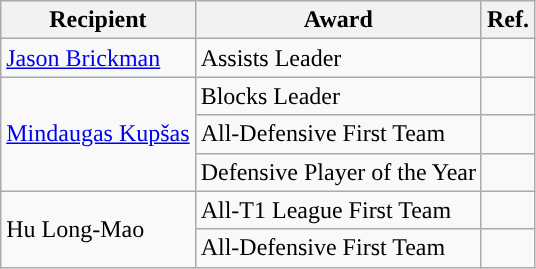<table class="wikitable">
<tr>
<th>Recipient</th>
<th>Award</th>
<th>Ref.</th>
</tr>
<tr>
<td><a href='#'>Jason Brickman</a></td>
<td>Assists Leader</td>
<td></td>
</tr>
<tr>
<td rowspan=3><a href='#'>Mindaugas Kupšas</a></td>
<td>Blocks Leader</td>
<td></td>
</tr>
<tr>
<td>All-Defensive First Team</td>
<td></td>
</tr>
<tr>
<td>Defensive Player of the Year</td>
<td></td>
</tr>
<tr>
<td rowspan=2>Hu Long-Mao</td>
<td>All-T1 League First Team</td>
<td></td>
</tr>
<tr>
<td>All-Defensive First Team</td>
<td></td>
</tr>
</table>
